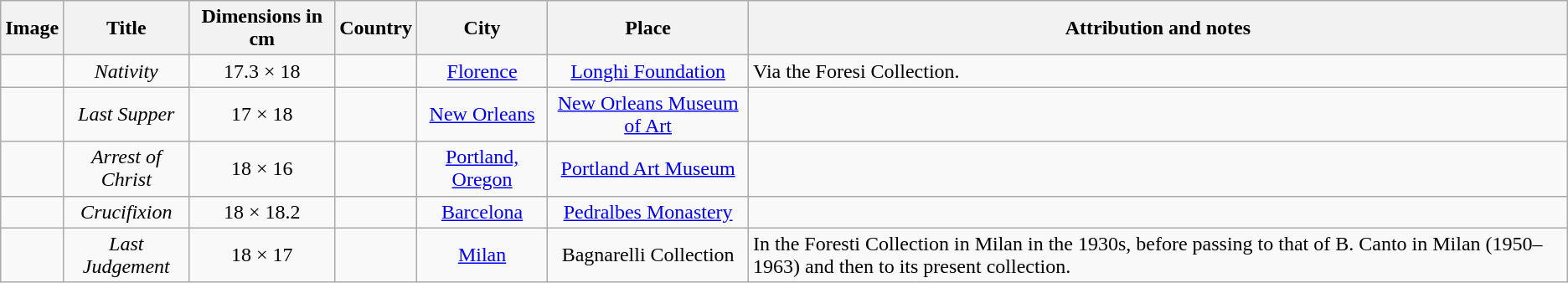<table border="1" align="center" cellspacing="0" cellpadding="5" style="text-align:center;border-collapse:collapse;margin-top:0.5em;" class="wikitable sortable">
<tr ---->
<th>Image</th>
<th>Title</th>
<th>Dimensions in cm</th>
<th>Country</th>
<th>City</th>
<th>Place</th>
<th>Attribution and notes</th>
</tr>
<tr>
<td></td>
<td><em>Nativity</em></td>
<td>17.3 × 18</td>
<td></td>
<td><a href='#'>Florence</a></td>
<td><a href='#'>Longhi Foundation</a></td>
<td align="left">Via the Foresi Collection. </td>
</tr>
<tr>
<td></td>
<td><em>Last Supper</em></td>
<td>17 × 18</td>
<td></td>
<td><a href='#'>New Orleans</a></td>
<td><a href='#'>New Orleans Museum of Art</a></td>
<td align="left"></td>
</tr>
<tr>
<td></td>
<td><em>Arrest of Christ</em></td>
<td>18 × 16</td>
<td></td>
<td><a href='#'>Portland, Oregon</a></td>
<td><a href='#'>Portland Art Museum</a></td>
<td align="left"></td>
</tr>
<tr>
<td></td>
<td><em>Crucifixion</em></td>
<td>18 × 18.2</td>
<td></td>
<td><a href='#'>Barcelona</a></td>
<td><a href='#'>Pedralbes Monastery</a></td>
<td align="left"></td>
</tr>
<tr>
<td></td>
<td><em>Last Judgement</em></td>
<td>18 × 17</td>
<td></td>
<td><a href='#'>Milan</a></td>
<td>Bagnarelli Collection</td>
<td align="left">In the Foresti Collection in Milan in the 1930s, before passing to that of B. Canto in Milan (1950–1963) and then to its present collection.</td>
</tr>
</table>
